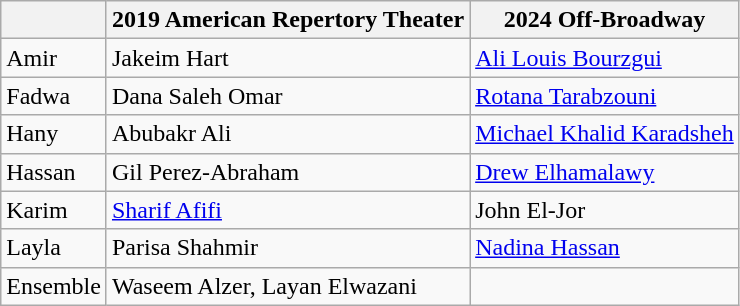<table class="wikitable">
<tr>
<th></th>
<th>2019 American Repertory Theater</th>
<th>2024 Off-Broadway</th>
</tr>
<tr>
<td>Amir</td>
<td>Jakeim Hart</td>
<td><a href='#'>Ali Louis Bourzgui</a></td>
</tr>
<tr>
<td>Fadwa</td>
<td>Dana Saleh Omar</td>
<td><a href='#'>Rotana Tarabzouni</a></td>
</tr>
<tr>
<td>Hany</td>
<td>Abubakr Ali</td>
<td><a href='#'>Michael Khalid Karadsheh</a></td>
</tr>
<tr>
<td>Hassan</td>
<td>Gil Perez-Abraham</td>
<td><a href='#'>Drew Elhamalawy</a></td>
</tr>
<tr>
<td>Karim</td>
<td><a href='#'>Sharif Afifi</a></td>
<td>John El-Jor</td>
</tr>
<tr>
<td>Layla</td>
<td>Parisa Shahmir</td>
<td><a href='#'>Nadina Hassan</a></td>
</tr>
<tr>
<td>Ensemble</td>
<td>Waseem Alzer, Layan Elwazani</td>
<td></td>
</tr>
</table>
